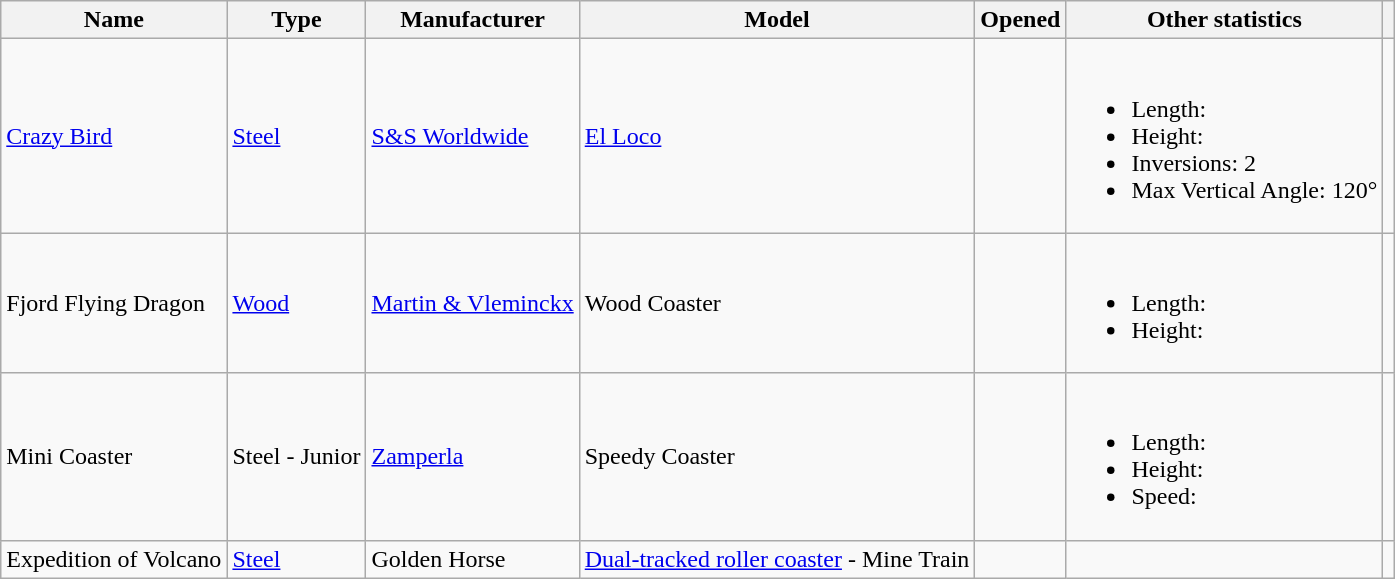<table class="wikitable sortable">
<tr>
<th>Name</th>
<th>Type</th>
<th>Manufacturer</th>
<th>Model</th>
<th>Opened</th>
<th class="unsortable">Other statistics</th>
<th class="unsortable"></th>
</tr>
<tr>
<td><a href='#'>Crazy Bird</a></td>
<td><a href='#'>Steel</a></td>
<td><a href='#'>S&S Worldwide</a></td>
<td><a href='#'>El Loco</a></td>
<td></td>
<td><br><ul><li>Length: </li><li>Height: </li><li>Inversions: 2</li><li>Max Vertical Angle: 120°</li></ul></td>
<td></td>
</tr>
<tr>
<td>Fjord Flying Dragon</td>
<td><a href='#'>Wood</a></td>
<td><a href='#'>Martin & Vleminckx</a></td>
<td>Wood Coaster</td>
<td></td>
<td><br><ul><li>Length: </li><li>Height: </li></ul></td>
<td></td>
</tr>
<tr>
<td>Mini Coaster</td>
<td>Steel - Junior</td>
<td><a href='#'>Zamperla</a></td>
<td>Speedy Coaster</td>
<td></td>
<td><br><ul><li>Length: </li><li>Height: </li><li>Speed: </li></ul></td>
<td></td>
</tr>
<tr>
<td>Expedition of Volcano</td>
<td><a href='#'>Steel</a></td>
<td>Golden Horse</td>
<td><a href='#'>Dual-tracked roller coaster</a> - Mine Train</td>
<td></td>
<td></td>
<td></td>
</tr>
</table>
